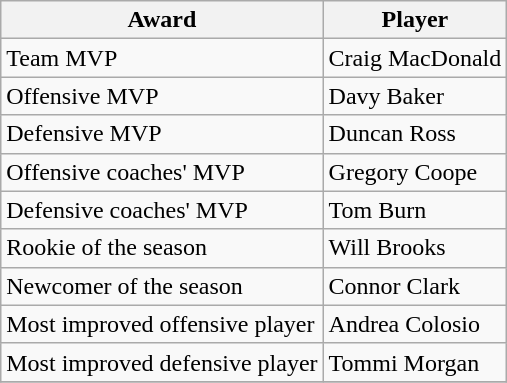<table class="wikitable">
<tr>
<th>Award</th>
<th>Player</th>
</tr>
<tr>
<td>Team MVP</td>
<td>Craig MacDonald</td>
</tr>
<tr>
<td>Offensive MVP</td>
<td>Davy Baker</td>
</tr>
<tr>
<td>Defensive MVP</td>
<td>Duncan Ross</td>
</tr>
<tr>
<td>Offensive coaches' MVP</td>
<td>Gregory Coope</td>
</tr>
<tr>
<td>Defensive coaches' MVP</td>
<td>Tom Burn</td>
</tr>
<tr>
<td>Rookie of the season</td>
<td>Will Brooks</td>
</tr>
<tr>
<td>Newcomer of the season</td>
<td>Connor Clark</td>
</tr>
<tr>
<td>Most improved offensive player</td>
<td>Andrea Colosio</td>
</tr>
<tr>
<td>Most improved defensive player</td>
<td>Tommi Morgan</td>
</tr>
<tr>
</tr>
</table>
